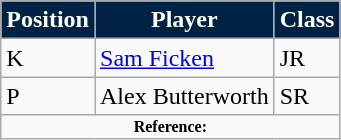<table class="wikitable">
<tr>
<th style="background:#024; color:#fff;">Position</th>
<th style="background:#024; color:#fff;">Player</th>
<th style="background:#024; color:#fff;">Class</th>
</tr>
<tr>
<td>K</td>
<td><a href='#'>Sam Ficken</a></td>
<td>JR</td>
</tr>
<tr>
<td>P</td>
<td>Alex Butterworth</td>
<td>SR</td>
</tr>
<tr>
<td colspan="3"  style="font-size:8pt; text-align:center;"><strong>Reference:</strong></td>
</tr>
</table>
